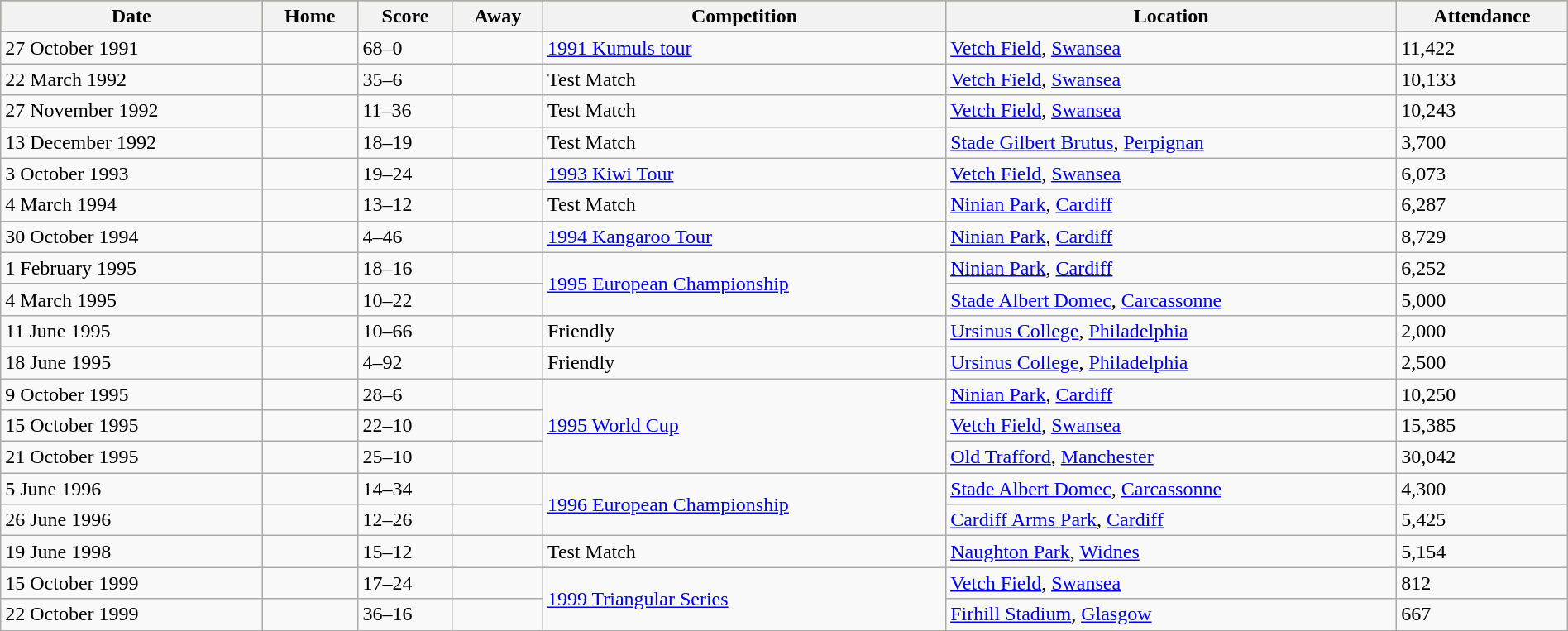<table class="wikitable" width=100%>
<tr bgcolor=#bdb76b>
<th>Date</th>
<th>Home</th>
<th>Score</th>
<th>Away</th>
<th>Competition</th>
<th>Location</th>
<th>Attendance</th>
</tr>
<tr>
<td>27 October 1991</td>
<td></td>
<td>68–0</td>
<td></td>
<td><a href='#'>1991 Kumuls tour</a></td>
<td><a href='#'>Vetch Field</a>, <a href='#'>Swansea</a></td>
<td>11,422</td>
</tr>
<tr>
<td>22 March 1992</td>
<td></td>
<td>35–6</td>
<td></td>
<td>Test Match</td>
<td><a href='#'>Vetch Field</a>, <a href='#'>Swansea</a></td>
<td>10,133</td>
</tr>
<tr>
<td>27 November 1992</td>
<td></td>
<td>11–36</td>
<td></td>
<td>Test Match</td>
<td><a href='#'>Vetch Field</a>, <a href='#'>Swansea</a></td>
<td>10,243</td>
</tr>
<tr>
<td>13 December 1992</td>
<td></td>
<td>18–19</td>
<td></td>
<td>Test Match</td>
<td><a href='#'>Stade Gilbert Brutus</a>, <a href='#'>Perpignan</a></td>
<td>3,700</td>
</tr>
<tr>
<td>3 October 1993</td>
<td></td>
<td>19–24</td>
<td></td>
<td><a href='#'>1993 Kiwi Tour</a></td>
<td><a href='#'>Vetch Field</a>, <a href='#'>Swansea</a></td>
<td>6,073</td>
</tr>
<tr>
<td>4 March 1994</td>
<td></td>
<td>13–12</td>
<td></td>
<td>Test Match</td>
<td><a href='#'>Ninian Park</a>, <a href='#'>Cardiff</a></td>
<td>6,287</td>
</tr>
<tr>
<td>30 October 1994</td>
<td></td>
<td>4–46</td>
<td></td>
<td><a href='#'>1994 Kangaroo Tour</a></td>
<td><a href='#'>Ninian Park</a>, <a href='#'>Cardiff</a></td>
<td>8,729</td>
</tr>
<tr>
<td>1 February 1995</td>
<td></td>
<td>18–16</td>
<td></td>
<td rowspan=2><a href='#'>1995 European Championship</a></td>
<td><a href='#'>Ninian Park</a>, <a href='#'>Cardiff</a></td>
<td>6,252</td>
</tr>
<tr>
<td>4 March 1995</td>
<td></td>
<td>10–22</td>
<td></td>
<td><a href='#'>Stade Albert Domec</a>, <a href='#'>Carcassonne</a></td>
<td>5,000</td>
</tr>
<tr>
<td>11 June 1995</td>
<td></td>
<td>10–66</td>
<td></td>
<td>Friendly</td>
<td><a href='#'>Ursinus College</a>, <a href='#'>Philadelphia</a></td>
<td>2,000</td>
</tr>
<tr>
<td>18 June 1995</td>
<td></td>
<td>4–92</td>
<td></td>
<td>Friendly</td>
<td><a href='#'>Ursinus College</a>, <a href='#'>Philadelphia</a></td>
<td>2,500</td>
</tr>
<tr>
<td>9 October 1995</td>
<td></td>
<td>28–6</td>
<td></td>
<td rowspan=3><a href='#'>1995 World Cup</a></td>
<td><a href='#'>Ninian Park</a>, <a href='#'>Cardiff</a></td>
<td>10,250</td>
</tr>
<tr>
<td>15 October 1995</td>
<td></td>
<td>22–10</td>
<td></td>
<td><a href='#'>Vetch Field</a>, <a href='#'>Swansea</a></td>
<td>15,385</td>
</tr>
<tr>
<td>21 October 1995</td>
<td></td>
<td>25–10</td>
<td></td>
<td><a href='#'>Old Trafford</a>, <a href='#'>Manchester</a></td>
<td>30,042</td>
</tr>
<tr>
<td>5 June 1996</td>
<td></td>
<td>14–34</td>
<td></td>
<td rowspan=2><a href='#'>1996 European Championship</a></td>
<td><a href='#'>Stade Albert Domec</a>, <a href='#'>Carcassonne</a></td>
<td>4,300</td>
</tr>
<tr>
<td>26 June 1996</td>
<td></td>
<td>12–26</td>
<td></td>
<td><a href='#'>Cardiff Arms Park</a>, <a href='#'>Cardiff</a></td>
<td>5,425</td>
</tr>
<tr>
<td>19 June 1998</td>
<td></td>
<td>15–12</td>
<td></td>
<td>Test Match</td>
<td><a href='#'>Naughton Park</a>, <a href='#'>Widnes</a></td>
<td>5,154</td>
</tr>
<tr>
<td>15 October 1999</td>
<td></td>
<td>17–24</td>
<td></td>
<td rowspan=2><a href='#'>1999 Triangular Series</a></td>
<td><a href='#'>Vetch Field</a>, <a href='#'>Swansea</a></td>
<td>812</td>
</tr>
<tr>
<td>22 October 1999</td>
<td></td>
<td>36–16</td>
<td></td>
<td><a href='#'>Firhill Stadium</a>, <a href='#'>Glasgow</a></td>
<td>667</td>
</tr>
</table>
